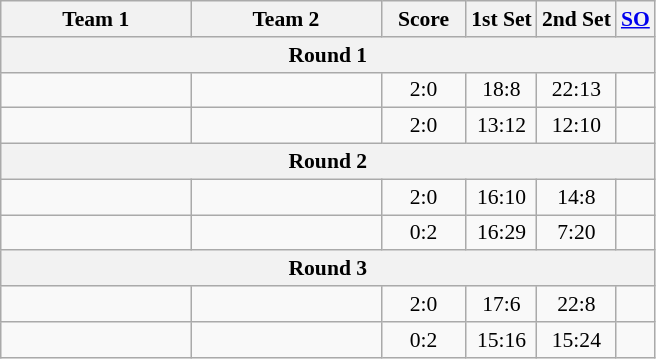<table class="wikitable" style="text-align: center; font-size:90% ">
<tr>
<th align="right" width="120">Team 1</th>
<th align="left" width="120">Team 2</th>
<th width="50">Score</th>
<th>1st Set</th>
<th>2nd Set</th>
<th><a href='#'>SO</a></th>
</tr>
<tr>
<th colspan="6">Round 1</th>
</tr>
<tr>
<td align="right"></td>
<td align="left"></td>
<td align="center">2:0</td>
<td>18:8</td>
<td>22:13</td>
<td></td>
</tr>
<tr>
<td align="right"></td>
<td align="left"></td>
<td align="center">2:0</td>
<td>13:12</td>
<td>12:10</td>
<td></td>
</tr>
<tr>
<th colspan="6">Round 2</th>
</tr>
<tr>
<td align="right"></td>
<td align="left"></td>
<td align="center">2:0</td>
<td>16:10</td>
<td>14:8</td>
<td></td>
</tr>
<tr>
<td align="right"></td>
<td align="left"></td>
<td align="center">0:2</td>
<td>16:29</td>
<td>7:20</td>
<td></td>
</tr>
<tr>
<th colspan="6">Round 3</th>
</tr>
<tr>
<td align="right"></td>
<td align="left"></td>
<td align="center">2:0</td>
<td>17:6</td>
<td>22:8</td>
<td></td>
</tr>
<tr>
<td align="right"></td>
<td align="left"></td>
<td align="center">0:2</td>
<td>15:16</td>
<td>15:24</td>
<td></td>
</tr>
</table>
